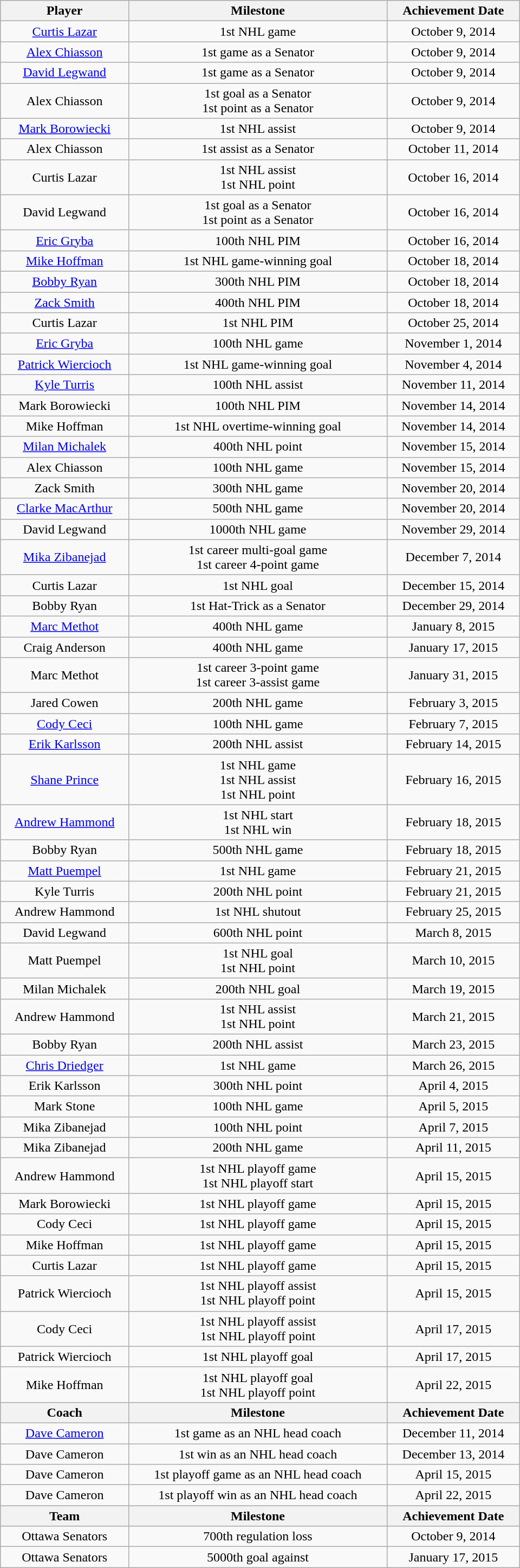<table class="wikitable" style="width:40em; text-align:center;">
<tr style="text-align:center; background:#ddd;">
<th>Player</th>
<th>Milestone</th>
<th>Achievement Date</th>
</tr>
<tr>
<td><a href='#'>Curtis Lazar</a></td>
<td>1st NHL game</td>
<td>October 9, 2014</td>
</tr>
<tr>
<td><a href='#'>Alex Chiasson</a></td>
<td>1st game as a Senator</td>
<td>October 9, 2014</td>
</tr>
<tr>
<td><a href='#'>David Legwand</a></td>
<td>1st game as a Senator</td>
<td>October 9, 2014</td>
</tr>
<tr>
<td>Alex Chiasson</td>
<td>1st goal as a Senator<br>1st point as a Senator</td>
<td>October 9, 2014</td>
</tr>
<tr>
<td><a href='#'>Mark Borowiecki</a></td>
<td>1st NHL assist</td>
<td>October 9, 2014</td>
</tr>
<tr>
<td>Alex Chiasson</td>
<td>1st assist as a Senator</td>
<td>October 11, 2014</td>
</tr>
<tr>
<td>Curtis Lazar</td>
<td>1st NHL assist<br>1st NHL point</td>
<td>October 16, 2014</td>
</tr>
<tr>
<td>David Legwand</td>
<td>1st goal as a Senator<br>1st point as a Senator</td>
<td>October 16, 2014</td>
</tr>
<tr>
<td><a href='#'>Eric Gryba</a></td>
<td>100th NHL PIM</td>
<td>October 16, 2014</td>
</tr>
<tr>
<td><a href='#'>Mike Hoffman</a></td>
<td>1st NHL game-winning goal</td>
<td>October 18, 2014</td>
</tr>
<tr>
<td><a href='#'>Bobby Ryan</a></td>
<td>300th NHL PIM</td>
<td>October 18, 2014</td>
</tr>
<tr>
<td><a href='#'>Zack Smith</a></td>
<td>400th NHL PIM</td>
<td>October 18, 2014</td>
</tr>
<tr>
<td>Curtis Lazar</td>
<td>1st NHL PIM</td>
<td>October 25, 2014</td>
</tr>
<tr>
<td><a href='#'>Eric Gryba</a></td>
<td>100th NHL game</td>
<td>November 1, 2014</td>
</tr>
<tr>
<td><a href='#'>Patrick Wiercioch</a></td>
<td>1st NHL game-winning goal</td>
<td>November 4, 2014</td>
</tr>
<tr>
<td><a href='#'>Kyle Turris</a></td>
<td>100th NHL assist</td>
<td>November 11, 2014</td>
</tr>
<tr>
<td>Mark Borowiecki</td>
<td>100th NHL PIM</td>
<td>November 14, 2014</td>
</tr>
<tr>
<td>Mike Hoffman</td>
<td>1st NHL overtime-winning goal</td>
<td>November 14, 2014</td>
</tr>
<tr>
<td><a href='#'>Milan Michalek</a></td>
<td>400th NHL point</td>
<td>November 15, 2014</td>
</tr>
<tr>
<td>Alex Chiasson</td>
<td>100th NHL game</td>
<td>November 15, 2014</td>
</tr>
<tr>
<td>Zack Smith</td>
<td>300th NHL game</td>
<td>November 20, 2014</td>
</tr>
<tr>
<td><a href='#'>Clarke MacArthur</a></td>
<td>500th NHL game</td>
<td>November 20, 2014</td>
</tr>
<tr>
<td>David Legwand</td>
<td>1000th NHL game</td>
<td>November 29, 2014</td>
</tr>
<tr>
<td><a href='#'>Mika Zibanejad</a></td>
<td>1st career multi-goal game<br>1st career 4-point game</td>
<td>December 7, 2014</td>
</tr>
<tr>
<td>Curtis Lazar</td>
<td>1st NHL goal</td>
<td>December 15, 2014</td>
</tr>
<tr>
<td>Bobby Ryan</td>
<td>1st Hat-Trick as a Senator</td>
<td>December 29, 2014</td>
</tr>
<tr>
<td><a href='#'>Marc Methot</a></td>
<td>400th NHL game</td>
<td>January 8, 2015</td>
</tr>
<tr>
<td>Craig Anderson</td>
<td>400th NHL game</td>
<td>January 17, 2015</td>
</tr>
<tr>
<td>Marc Methot</td>
<td>1st career 3-point game<br>1st career 3-assist game</td>
<td>January 31, 2015</td>
</tr>
<tr>
<td>Jared Cowen</td>
<td>200th NHL game</td>
<td>February 3, 2015</td>
</tr>
<tr>
<td><a href='#'>Cody Ceci</a></td>
<td>100th NHL game</td>
<td>February 7, 2015</td>
</tr>
<tr>
<td><a href='#'>Erik Karlsson</a></td>
<td>200th NHL assist</td>
<td>February 14, 2015</td>
</tr>
<tr>
<td><a href='#'>Shane Prince</a></td>
<td>1st NHL game<br>1st NHL assist<br>1st NHL point</td>
<td>February 16, 2015</td>
</tr>
<tr>
<td><a href='#'>Andrew Hammond</a></td>
<td>1st NHL start<br>1st NHL win</td>
<td>February 18, 2015</td>
</tr>
<tr>
<td>Bobby Ryan</td>
<td>500th NHL game</td>
<td>February 18, 2015</td>
</tr>
<tr>
<td><a href='#'>Matt Puempel</a></td>
<td>1st NHL game</td>
<td>February 21, 2015</td>
</tr>
<tr>
<td>Kyle Turris</td>
<td>200th NHL point</td>
<td>February 21, 2015</td>
</tr>
<tr>
<td>Andrew Hammond</td>
<td>1st NHL shutout</td>
<td>February 25, 2015</td>
</tr>
<tr>
<td>David Legwand</td>
<td>600th NHL point</td>
<td>March 8, 2015</td>
</tr>
<tr>
<td>Matt Puempel</td>
<td>1st NHL goal<br>1st NHL point</td>
<td>March 10, 2015</td>
</tr>
<tr>
<td>Milan Michalek</td>
<td>200th NHL goal</td>
<td>March 19, 2015</td>
</tr>
<tr>
<td>Andrew Hammond</td>
<td>1st NHL assist<br>1st NHL point</td>
<td>March 21, 2015</td>
</tr>
<tr>
<td>Bobby Ryan</td>
<td>200th NHL assist</td>
<td>March 23, 2015</td>
</tr>
<tr>
<td><a href='#'>Chris Driedger</a></td>
<td>1st NHL game</td>
<td>March 26, 2015</td>
</tr>
<tr>
<td>Erik Karlsson</td>
<td>300th NHL point</td>
<td>April 4, 2015</td>
</tr>
<tr>
<td>Mark Stone</td>
<td>100th NHL game</td>
<td>April 5, 2015</td>
</tr>
<tr>
<td>Mika Zibanejad</td>
<td>100th NHL point</td>
<td>April 7, 2015</td>
</tr>
<tr>
<td>Mika Zibanejad</td>
<td>200th NHL game</td>
<td>April 11, 2015</td>
</tr>
<tr>
<td>Andrew Hammond</td>
<td>1st NHL playoff game<br>1st NHL playoff start</td>
<td>April 15, 2015</td>
</tr>
<tr>
<td>Mark Borowiecki</td>
<td>1st NHL playoff game</td>
<td>April 15, 2015</td>
</tr>
<tr>
<td>Cody Ceci</td>
<td>1st NHL playoff game</td>
<td>April 15, 2015</td>
</tr>
<tr>
<td>Mike Hoffman</td>
<td>1st NHL playoff game</td>
<td>April 15, 2015</td>
</tr>
<tr>
<td>Curtis Lazar</td>
<td>1st NHL playoff game</td>
<td>April 15, 2015</td>
</tr>
<tr>
<td>Patrick Wiercioch</td>
<td>1st NHL playoff assist<br>1st NHL playoff point</td>
<td>April 15, 2015</td>
</tr>
<tr>
<td>Cody Ceci</td>
<td>1st NHL playoff assist<br>1st NHL playoff point</td>
<td>April 17, 2015</td>
</tr>
<tr>
<td>Patrick Wiercioch</td>
<td>1st NHL playoff goal</td>
<td>April 17, 2015</td>
</tr>
<tr>
<td>Mike Hoffman</td>
<td>1st NHL playoff goal<br>1st NHL playoff point</td>
<td>April 22, 2015</td>
</tr>
<tr style="text-align:center; background:#ddd;">
<th>Coach</th>
<th>Milestone</th>
<th>Achievement Date</th>
</tr>
<tr>
<td><a href='#'>Dave Cameron</a></td>
<td>1st game as an NHL head coach</td>
<td>December 11, 2014</td>
</tr>
<tr>
<td>Dave Cameron</td>
<td>1st win as an NHL head coach</td>
<td>December 13, 2014</td>
</tr>
<tr>
<td>Dave Cameron</td>
<td>1st playoff game as an NHL head coach</td>
<td>April 15, 2015</td>
</tr>
<tr>
<td>Dave Cameron</td>
<td>1st playoff win as an NHL head coach</td>
<td>April 22, 2015</td>
</tr>
<tr style="text-align:center; background:#ddd;">
<th>Team</th>
<th>Milestone</th>
<th>Achievement Date</th>
</tr>
<tr>
<td>Ottawa Senators</td>
<td>700th regulation loss</td>
<td>October 9, 2014</td>
</tr>
<tr>
<td>Ottawa Senators</td>
<td>5000th goal against</td>
<td>January 17, 2015</td>
</tr>
</table>
